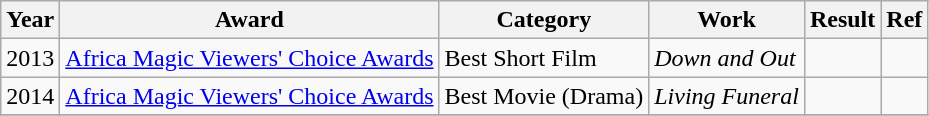<table class="wikitable plainrowheaders sortable">
<tr>
<th>Year</th>
<th>Award</th>
<th>Category</th>
<th>Work</th>
<th>Result</th>
<th>Ref</th>
</tr>
<tr>
<td>2013</td>
<td><a href='#'>Africa Magic Viewers' Choice Awards</a></td>
<td>Best Short Film</td>
<td><em>Down and Out</em></td>
<td></td>
<td></td>
</tr>
<tr>
<td>2014</td>
<td><a href='#'>Africa Magic Viewers' Choice Awards</a></td>
<td>Best Movie (Drama)</td>
<td><em>Living Funeral</em></td>
<td></td>
<td></td>
</tr>
<tr>
</tr>
</table>
